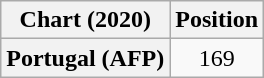<table class="wikitable plainrowheaders" style="text-align:center">
<tr>
<th scope="col">Chart (2020)</th>
<th scope="col">Position</th>
</tr>
<tr>
<th scope="row">Portugal (AFP)</th>
<td>169</td>
</tr>
</table>
